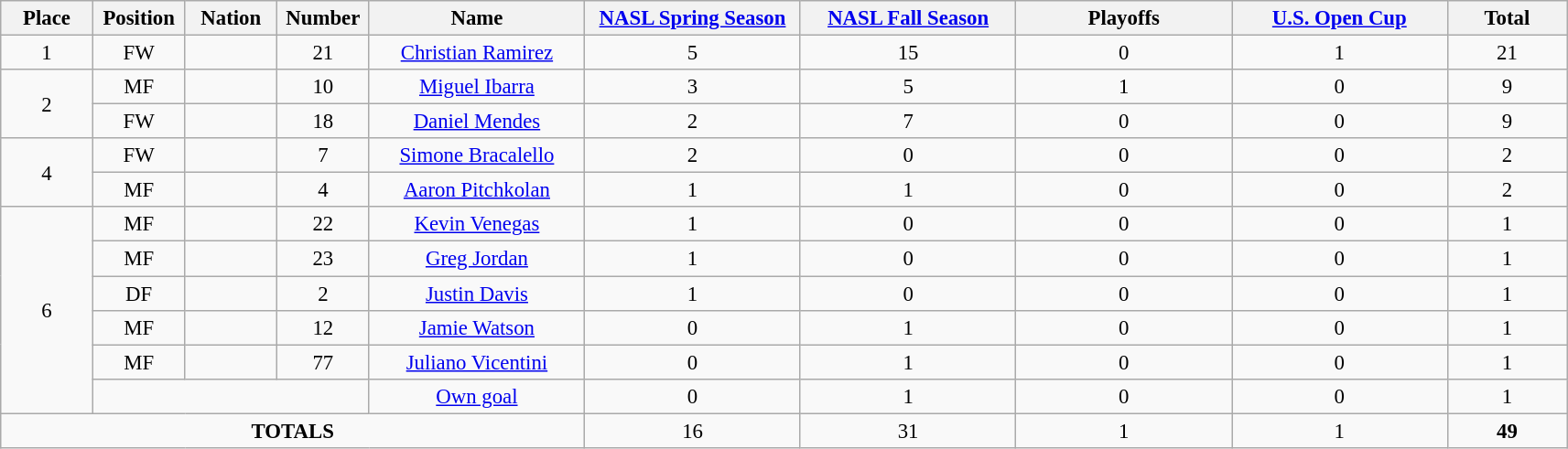<table class="wikitable" style="font-size: 95%; text-align: center;">
<tr>
<th width=60>Place</th>
<th width=60>Position</th>
<th width=60>Nation</th>
<th width=60>Number</th>
<th width=150>Name</th>
<th width=150><a href='#'>NASL Spring Season</a></th>
<th width=150><a href='#'>NASL Fall Season</a></th>
<th width=150>Playoffs</th>
<th width=150><a href='#'>U.S. Open Cup</a></th>
<th width=80>Total</th>
</tr>
<tr>
<td>1</td>
<td>FW</td>
<td></td>
<td>21</td>
<td><a href='#'>Christian Ramirez</a></td>
<td>5</td>
<td>15</td>
<td>0</td>
<td>1</td>
<td>21</td>
</tr>
<tr>
<td rowspan="2">2</td>
<td>MF</td>
<td></td>
<td>10</td>
<td><a href='#'>Miguel Ibarra</a></td>
<td>3</td>
<td>5</td>
<td>1</td>
<td>0</td>
<td>9</td>
</tr>
<tr>
<td>FW</td>
<td></td>
<td>18</td>
<td><a href='#'>Daniel Mendes</a></td>
<td>2</td>
<td>7</td>
<td>0</td>
<td>0</td>
<td>9</td>
</tr>
<tr>
<td rowspan="2">4</td>
<td>FW</td>
<td></td>
<td>7</td>
<td><a href='#'>Simone Bracalello</a></td>
<td>2</td>
<td>0</td>
<td>0</td>
<td>0</td>
<td>2</td>
</tr>
<tr>
<td>MF</td>
<td></td>
<td>4</td>
<td><a href='#'>Aaron Pitchkolan</a></td>
<td>1</td>
<td>1</td>
<td>0</td>
<td>0</td>
<td>2</td>
</tr>
<tr>
<td rowspan="6">6</td>
<td>MF</td>
<td></td>
<td>22</td>
<td><a href='#'>Kevin Venegas</a></td>
<td>1</td>
<td>0</td>
<td>0</td>
<td>0</td>
<td>1</td>
</tr>
<tr>
<td>MF</td>
<td></td>
<td>23</td>
<td><a href='#'>Greg Jordan</a></td>
<td>1</td>
<td>0</td>
<td>0</td>
<td>0</td>
<td>1</td>
</tr>
<tr>
<td>DF</td>
<td></td>
<td>2</td>
<td><a href='#'>Justin Davis</a></td>
<td>1</td>
<td>0</td>
<td>0</td>
<td>0</td>
<td>1</td>
</tr>
<tr>
<td>MF</td>
<td></td>
<td>12</td>
<td><a href='#'>Jamie Watson</a></td>
<td>0</td>
<td>1</td>
<td>0</td>
<td>0</td>
<td>1</td>
</tr>
<tr>
<td>MF</td>
<td></td>
<td>77</td>
<td><a href='#'>Juliano Vicentini</a></td>
<td>0</td>
<td>1</td>
<td>0</td>
<td>0</td>
<td>1</td>
</tr>
<tr>
<td colspan="3"></td>
<td><a href='#'>Own goal</a></td>
<td>0</td>
<td>1</td>
<td>0</td>
<td>0</td>
<td>1</td>
</tr>
<tr>
<td colspan="5"><strong>TOTALS</strong></td>
<td>16</td>
<td>31</td>
<td>1</td>
<td>1</td>
<td><strong>49</strong></td>
</tr>
</table>
